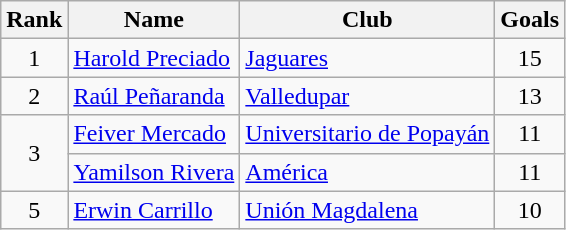<table class="wikitable" border="1">
<tr>
<th>Rank</th>
<th>Name</th>
<th>Club</th>
<th>Goals</th>
</tr>
<tr>
<td align=center>1</td>
<td> <a href='#'>Harold Preciado</a></td>
<td><a href='#'>Jaguares</a></td>
<td align=center>15</td>
</tr>
<tr>
<td align=center>2</td>
<td> <a href='#'>Raúl Peñaranda</a></td>
<td><a href='#'>Valledupar</a></td>
<td align=center>13</td>
</tr>
<tr>
<td rowspan=2 align=center>3</td>
<td> <a href='#'>Feiver Mercado</a></td>
<td><a href='#'>Universitario de Popayán</a></td>
<td align=center>11</td>
</tr>
<tr>
<td> <a href='#'>Yamilson Rivera</a></td>
<td><a href='#'>América</a></td>
<td align=center>11</td>
</tr>
<tr>
<td align=center>5</td>
<td> <a href='#'>Erwin Carrillo</a></td>
<td><a href='#'>Unión Magdalena</a></td>
<td align=center>10</td>
</tr>
</table>
